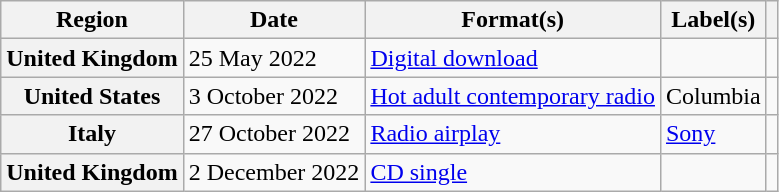<table class="wikitable plainrowheaders">
<tr>
<th scope="col">Region</th>
<th scope="col">Date</th>
<th scope="col">Format(s)</th>
<th scope="col">Label(s)</th>
<th scope="col"></th>
</tr>
<tr>
<th scope="row">United Kingdom</th>
<td>25 May 2022</td>
<td><a href='#'>Digital download</a></td>
<td></td>
<td style="text-align:center;"></td>
</tr>
<tr>
<th scope="row">United States</th>
<td>3 October 2022</td>
<td><a href='#'>Hot adult contemporary radio</a></td>
<td>Columbia</td>
<td style="text-align:center;"></td>
</tr>
<tr>
<th scope="row">Italy</th>
<td>27 October 2022</td>
<td><a href='#'>Radio airplay</a></td>
<td><a href='#'>Sony</a></td>
<td style="text-align:center;"></td>
</tr>
<tr>
<th scope="row">United Kingdom</th>
<td>2 December 2022</td>
<td><a href='#'>CD single</a></td>
<td></td>
<td style="text-align:center;"></td>
</tr>
</table>
